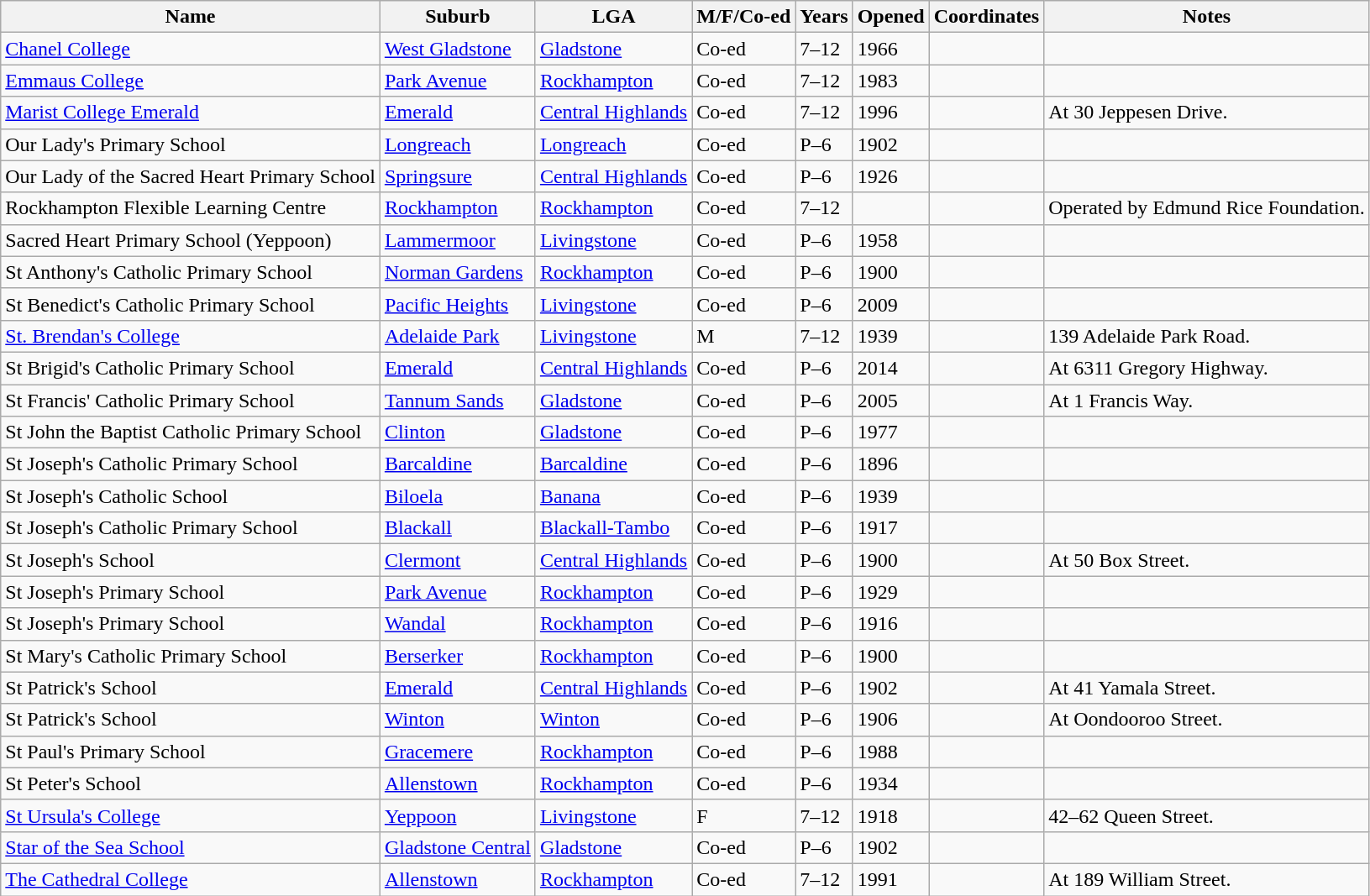<table class="wikitable sortable">
<tr>
<th>Name</th>
<th>Suburb</th>
<th>LGA</th>
<th>M/F/Co-ed</th>
<th>Years</th>
<th>Opened</th>
<th>Coordinates</th>
<th>Notes</th>
</tr>
<tr>
<td><a href='#'>Chanel College</a></td>
<td><a href='#'>West Gladstone</a></td>
<td><a href='#'>Gladstone</a></td>
<td>Co-ed</td>
<td>7–12</td>
<td>1966</td>
<td></td>
<td></td>
</tr>
<tr>
<td><a href='#'>Emmaus College</a></td>
<td><a href='#'>Park Avenue</a></td>
<td><a href='#'>Rockhampton</a></td>
<td>Co-ed</td>
<td>7–12</td>
<td>1983</td>
<td></td>
<td></td>
</tr>
<tr>
<td><a href='#'>Marist College Emerald</a></td>
<td><a href='#'>Emerald</a></td>
<td><a href='#'>Central Highlands</a></td>
<td>Co-ed</td>
<td>7–12</td>
<td>1996</td>
<td></td>
<td>At 30 Jeppesen Drive.</td>
</tr>
<tr>
<td>Our Lady's Primary School</td>
<td><a href='#'>Longreach</a></td>
<td><a href='#'>Longreach</a></td>
<td>Co-ed</td>
<td>P–6</td>
<td>1902</td>
<td></td>
<td></td>
</tr>
<tr>
<td>Our Lady of the Sacred Heart Primary School</td>
<td><a href='#'>Springsure</a></td>
<td><a href='#'>Central Highlands</a></td>
<td>Co-ed</td>
<td>P–6</td>
<td>1926</td>
<td></td>
<td></td>
</tr>
<tr>
<td>Rockhampton Flexible Learning Centre</td>
<td><a href='#'>Rockhampton</a></td>
<td><a href='#'>Rockhampton</a></td>
<td>Co-ed</td>
<td>7–12</td>
<td></td>
<td></td>
<td>Operated by Edmund Rice Foundation.</td>
</tr>
<tr>
<td>Sacred Heart Primary School (Yeppoon)</td>
<td><a href='#'>Lammermoor</a></td>
<td><a href='#'>Livingstone</a></td>
<td>Co-ed</td>
<td>P–6</td>
<td>1958</td>
<td></td>
<td></td>
</tr>
<tr>
<td>St Anthony's Catholic Primary School</td>
<td><a href='#'>Norman Gardens</a></td>
<td><a href='#'>Rockhampton</a></td>
<td>Co-ed</td>
<td>P–6</td>
<td>1900</td>
<td></td>
<td></td>
</tr>
<tr>
<td>St Benedict's Catholic Primary School</td>
<td><a href='#'>Pacific Heights</a></td>
<td><a href='#'>Livingstone</a></td>
<td>Co-ed</td>
<td>P–6</td>
<td>2009</td>
<td></td>
<td></td>
</tr>
<tr>
<td><a href='#'>St. Brendan's College</a></td>
<td><a href='#'>Adelaide Park</a></td>
<td><a href='#'>Livingstone</a></td>
<td>M</td>
<td>7–12</td>
<td>1939</td>
<td></td>
<td>139 Adelaide Park Road.</td>
</tr>
<tr>
<td>St Brigid's Catholic Primary School</td>
<td><a href='#'>Emerald</a></td>
<td><a href='#'>Central Highlands</a></td>
<td>Co-ed</td>
<td>P–6</td>
<td>2014</td>
<td></td>
<td>At 6311 Gregory Highway.</td>
</tr>
<tr>
<td>St Francis' Catholic Primary School</td>
<td><a href='#'>Tannum Sands</a></td>
<td><a href='#'>Gladstone</a></td>
<td>Co-ed</td>
<td>P–6</td>
<td>2005</td>
<td></td>
<td>At 1 Francis Way.</td>
</tr>
<tr>
<td>St John the Baptist Catholic Primary School</td>
<td><a href='#'>Clinton</a></td>
<td><a href='#'>Gladstone</a></td>
<td>Co-ed</td>
<td>P–6</td>
<td>1977</td>
<td></td>
<td></td>
</tr>
<tr>
<td>St Joseph's Catholic Primary School</td>
<td><a href='#'>Barcaldine</a></td>
<td><a href='#'>Barcaldine</a></td>
<td>Co-ed</td>
<td>P–6</td>
<td>1896</td>
<td></td>
<td></td>
</tr>
<tr>
<td>St Joseph's Catholic School</td>
<td><a href='#'>Biloela</a></td>
<td><a href='#'>Banana</a></td>
<td>Co-ed</td>
<td>P–6</td>
<td>1939</td>
<td></td>
<td></td>
</tr>
<tr>
<td>St Joseph's Catholic Primary School</td>
<td><a href='#'>Blackall</a></td>
<td><a href='#'>Blackall-Tambo</a></td>
<td>Co-ed</td>
<td>P–6</td>
<td>1917</td>
<td></td>
<td></td>
</tr>
<tr>
<td>St Joseph's School</td>
<td><a href='#'>Clermont</a></td>
<td><a href='#'>Central Highlands</a></td>
<td>Co-ed</td>
<td>P–6</td>
<td>1900</td>
<td></td>
<td>At 50 Box Street.</td>
</tr>
<tr>
<td>St Joseph's Primary School</td>
<td><a href='#'>Park Avenue</a></td>
<td><a href='#'>Rockhampton</a></td>
<td>Co-ed</td>
<td>P–6</td>
<td>1929</td>
<td></td>
<td></td>
</tr>
<tr>
<td>St Joseph's Primary School</td>
<td><a href='#'>Wandal</a></td>
<td><a href='#'>Rockhampton</a></td>
<td>Co-ed</td>
<td>P–6</td>
<td>1916</td>
<td></td>
<td></td>
</tr>
<tr>
<td>St Mary's Catholic Primary School</td>
<td><a href='#'>Berserker</a></td>
<td><a href='#'>Rockhampton</a></td>
<td>Co-ed</td>
<td>P–6</td>
<td>1900</td>
<td></td>
<td></td>
</tr>
<tr>
<td>St Patrick's School</td>
<td><a href='#'>Emerald</a></td>
<td><a href='#'>Central Highlands</a></td>
<td>Co-ed</td>
<td>P–6</td>
<td>1902</td>
<td></td>
<td>At 41 Yamala Street.</td>
</tr>
<tr>
<td>St Patrick's School</td>
<td><a href='#'>Winton</a></td>
<td><a href='#'>Winton</a></td>
<td>Co-ed</td>
<td>P–6</td>
<td>1906</td>
<td></td>
<td>At Oondooroo Street.</td>
</tr>
<tr>
<td>St Paul's Primary School</td>
<td><a href='#'>Gracemere</a></td>
<td><a href='#'>Rockhampton</a></td>
<td>Co-ed</td>
<td>P–6</td>
<td>1988</td>
<td></td>
<td></td>
</tr>
<tr>
<td>St Peter's School</td>
<td><a href='#'>Allenstown</a></td>
<td><a href='#'>Rockhampton</a></td>
<td>Co-ed</td>
<td>P–6</td>
<td>1934</td>
<td></td>
<td></td>
</tr>
<tr>
<td><a href='#'>St Ursula's College</a></td>
<td><a href='#'>Yeppoon</a></td>
<td><a href='#'>Livingstone</a></td>
<td>F</td>
<td>7–12</td>
<td>1918</td>
<td></td>
<td>42–62 Queen Street.</td>
</tr>
<tr>
<td><a href='#'>Star of the Sea School</a></td>
<td><a href='#'>Gladstone Central</a></td>
<td><a href='#'>Gladstone</a></td>
<td>Co-ed</td>
<td>P–6</td>
<td>1902</td>
<td></td>
<td></td>
</tr>
<tr>
<td><a href='#'>The Cathedral College</a></td>
<td><a href='#'>Allenstown</a></td>
<td><a href='#'>Rockhampton</a></td>
<td>Co-ed</td>
<td>7–12</td>
<td>1991</td>
<td></td>
<td>At 189 William Street.</td>
</tr>
</table>
